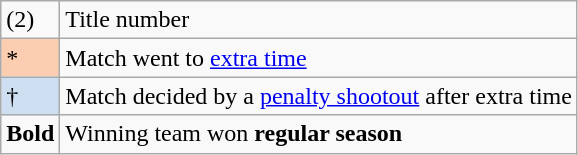<table class="wikitable">
<tr>
<td>(2)</td>
<td>Title number</td>
</tr>
<tr>
<td style="background-color:#FBCEB1">*</td>
<td>Match went to <a href='#'>extra time</a></td>
</tr>
<tr>
<td style="background-color:#cedff2">†</td>
<td>Match decided by a <a href='#'>penalty shootout</a> after extra time</td>
</tr>
<tr>
<td><strong>Bold</strong></td>
<td>Winning team won <strong>regular season</strong></td>
</tr>
</table>
